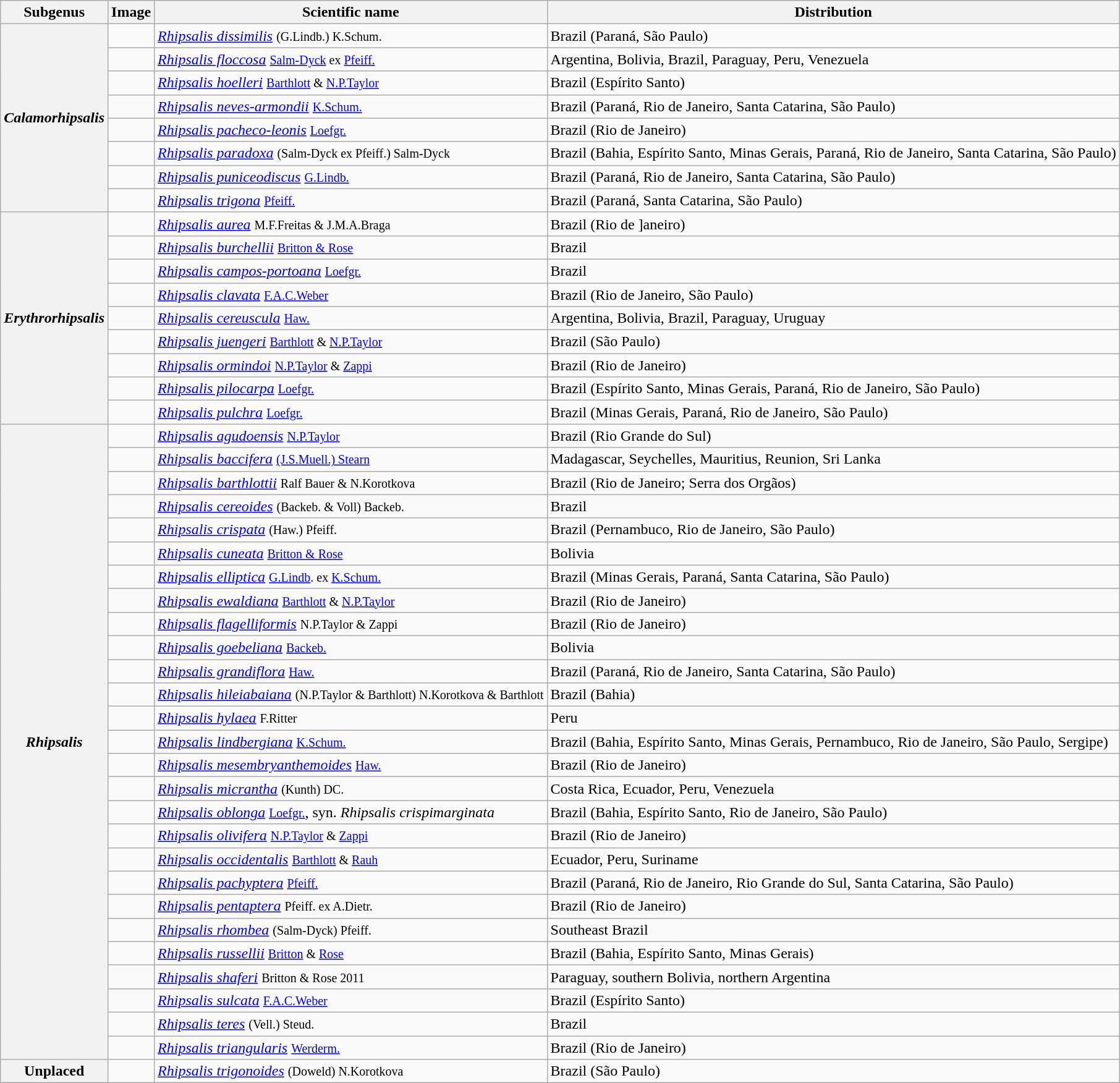<table class="wikitable collapsible">
<tr>
<th>Subgenus</th>
<th>Image</th>
<th>Scientific name</th>
<th>Distribution</th>
</tr>
<tr>
<th rowspan="8" style="text-align:center;"><em>Calamorhipsalis</em></th>
<td></td>
<td><em><a href='#'>Rhipsalis dissimilis</a></em> <small>(G.Lindb.) K.Schum.</small></td>
<td>Brazil (Paraná, São Paulo)</td>
</tr>
<tr>
<td></td>
<td><em><a href='#'>Rhipsalis floccosa</a></em> <small><a href='#'>Salm-Dyck</a> ex <a href='#'>Pfeiff.</a></small></td>
<td>Argentina, Bolivia, Brazil, Paraguay, Peru, Venezuela</td>
</tr>
<tr>
<td></td>
<td><em><a href='#'>Rhipsalis hoelleri</a></em> <small><a href='#'>Barthlott</a> & <a href='#'>N.P.Taylor</a></small></td>
<td>Brazil (Espírito Santo)</td>
</tr>
<tr>
<td></td>
<td><em><a href='#'>Rhipsalis neves-armondii</a></em> <small><a href='#'>K.Schum.</a></small></td>
<td>Brazil (Paraná, Rio de Janeiro, Santa Catarina, São Paulo)</td>
</tr>
<tr>
<td></td>
<td><em><a href='#'>Rhipsalis pacheco-leonis</a></em> <small><a href='#'>Loefgr.</a></small></td>
<td>Brazil (Rio de Janeiro)</td>
</tr>
<tr>
<td></td>
<td><em><a href='#'>Rhipsalis paradoxa</a></em> <small>(Salm-Dyck ex Pfeiff.) Salm-Dyck</small></td>
<td>Brazil (Bahia, Espírito Santo, Minas Gerais, Paraná, Rio de Janeiro, Santa Catarina, São Paulo)</td>
</tr>
<tr>
<td></td>
<td><em><a href='#'>Rhipsalis puniceodiscus</a></em> <small><a href='#'>G.Lindb.</a></small></td>
<td>Brazil (Paraná, Rio de Janeiro, Santa Catarina, São Paulo)</td>
</tr>
<tr>
<td></td>
<td><em><a href='#'>Rhipsalis trigona</a></em> <small><a href='#'>Pfeiff.</a></small></td>
<td>Brazil (Paraná, Santa Catarina, São Paulo)</td>
</tr>
<tr>
<th rowspan="9" style="text-align:center;"><em>Erythrorhipsalis</em></th>
<td></td>
<td><em><a href='#'>Rhipsalis aurea</a></em> <small>M.F.Freitas & J.M.A.Braga</small></td>
<td>Brazil (Rio de ]aneiro)</td>
</tr>
<tr>
<td></td>
<td><em><a href='#'>Rhipsalis burchellii</a></em> <small><a href='#'>Britton & Rose</a></small></td>
<td>Brazil</td>
</tr>
<tr>
<td></td>
<td><em><a href='#'>Rhipsalis campos-portoana</a></em> <small><a href='#'>Loefgr.</a></small></td>
<td>Brazil</td>
</tr>
<tr>
<td></td>
<td><em><a href='#'>Rhipsalis clavata</a></em> <small><a href='#'>F.A.C.Weber</a></small></td>
<td>Brazil (Rio de Janeiro, São Paulo)</td>
</tr>
<tr>
<td></td>
<td><em><a href='#'>Rhipsalis cereuscula</a></em> <small><a href='#'>Haw.</a></small></td>
<td>Argentina, Bolivia, Brazil, Paraguay, Uruguay</td>
</tr>
<tr>
<td></td>
<td><em><a href='#'>Rhipsalis juengeri</a></em> <small><a href='#'>Barthlott</a> & <a href='#'>N.P.Taylor</a></small></td>
<td>Brazil (São Paulo)</td>
</tr>
<tr>
<td></td>
<td><em><a href='#'>Rhipsalis ormindoi</a></em> <small><a href='#'>N.P.Taylor</a> & <a href='#'>Zappi</a></small></td>
<td>Brazil (Rio de Janeiro)</td>
</tr>
<tr>
<td></td>
<td><em><a href='#'>Rhipsalis pilocarpa</a></em> <small><a href='#'>Loefgr.</a></small></td>
<td>Brazil (Espírito Santo, Minas Gerais, Paraná, Rio de Janeiro, São Paulo)</td>
</tr>
<tr>
<td></td>
<td><em><a href='#'>Rhipsalis pulchra</a></em> <small><a href='#'>Loefgr.</a></small></td>
<td>Brazil (Minas Gerais, Paraná, Rio de Janeiro, São Paulo)</td>
</tr>
<tr>
<th rowspan="27" style="text-align:center;"><em>Rhipsalis</em></th>
<td></td>
<td><em><a href='#'>Rhipsalis agudoensis</a></em> <small><a href='#'>N.P.Taylor</a></small></td>
<td>Brazil (Rio Grande do Sul)</td>
</tr>
<tr>
<td></td>
<td><em><a href='#'>Rhipsalis baccifera</a></em> <small><a href='#'>(J.S.Muell.) Stearn</a></small></td>
<td>Madagascar, Seychelles, Mauritius, Reunion, Sri Lanka</td>
</tr>
<tr>
<td></td>
<td><em><a href='#'>Rhipsalis barthlottii</a></em> <small>Ralf Bauer & N.Korotkova</small></td>
<td>Brazil (Rio de Janeiro; Serra dos Orgãos)</td>
</tr>
<tr>
<td></td>
<td><em><a href='#'>Rhipsalis cereoides</a></em> <small>(Backeb. & Voll) Backeb.</small></td>
<td>Brazil</td>
</tr>
<tr>
<td></td>
<td><em><a href='#'>Rhipsalis crispata</a></em> <small>(Haw.) Pfeiff.</small></td>
<td>Brazil (Pernambuco, Rio de Janeiro, São Paulo)</td>
</tr>
<tr>
<td></td>
<td><em><a href='#'>Rhipsalis cuneata</a></em> <small><a href='#'>Britton & Rose</a></small></td>
<td>Bolivia</td>
</tr>
<tr>
<td></td>
<td><em><a href='#'>Rhipsalis elliptica</a></em> <small><a href='#'>G.Lindb</a>. ex <a href='#'>K.Schum.</a></small></td>
<td>Brazil (Minas Gerais, Paraná, Santa Catarina, São Paulo)</td>
</tr>
<tr>
<td></td>
<td><em><a href='#'>Rhipsalis ewaldiana</a></em> <small><a href='#'>Barthlott</a> & <a href='#'>N.P.Taylor</a></small></td>
<td>Brazil (Rio de Janeiro)</td>
</tr>
<tr>
<td></td>
<td><em><a href='#'>Rhipsalis flagelliformis</a></em> <small>N.P.Taylor & Zappi</small></td>
<td>Brazil (Rio de Janeiro)</td>
</tr>
<tr>
<td></td>
<td><em><a href='#'>Rhipsalis goebeliana</a></em> <small><a href='#'>Backeb.</a></small></td>
<td>Bolivia</td>
</tr>
<tr>
<td></td>
<td><em><a href='#'>Rhipsalis grandiflora</a></em> <small><a href='#'>Haw.</a> </small></td>
<td>Brazil (Paraná, Rio de Janeiro, Santa Catarina, São Paulo)</td>
</tr>
<tr>
<td></td>
<td><em><a href='#'>Rhipsalis hileiabaiana</a></em> <small>(N.P.Taylor & Barthlott) N.Korotkova & Barthlott</small></td>
<td>Brazil (Bahia)</td>
</tr>
<tr>
<td></td>
<td><em><a href='#'>Rhipsalis hylaea</a></em> <small>F.Ritter</small></td>
<td>Peru</td>
</tr>
<tr>
<td></td>
<td><em><a href='#'>Rhipsalis lindbergiana</a></em> <small><a href='#'>K.Schum.</a></small></td>
<td>Brazil (Bahia, Espírito Santo, Minas Gerais, Pernambuco, Rio de Janeiro, São Paulo, Sergipe)</td>
</tr>
<tr>
<td></td>
<td><em><a href='#'>Rhipsalis mesembryanthemoides</a></em> <small><a href='#'>Haw.</a></small></td>
<td>Brazil (Rio de Janeiro)</td>
</tr>
<tr>
<td></td>
<td><em><a href='#'>Rhipsalis micrantha</a></em> <small>(Kunth) DC.</small></td>
<td>Costa Rica, Ecuador, Peru, Venezuela</td>
</tr>
<tr>
<td></td>
<td><em><a href='#'>Rhipsalis oblonga</a></em> <small><a href='#'>Loefgr.</a></small>, syn. <em>Rhipsalis crispimarginata</em></td>
<td>Brazil (Bahia, Espírito Santo, Rio de Janeiro, São Paulo)</td>
</tr>
<tr>
<td></td>
<td><em><a href='#'>Rhipsalis olivifera</a></em> <small><a href='#'>N.P.Taylor</a> & <a href='#'>Zappi</a></small></td>
<td>Brazil (Rio de Janeiro)</td>
</tr>
<tr>
<td></td>
<td><em><a href='#'>Rhipsalis occidentalis</a></em> <small><a href='#'>Barthlott</a> & <a href='#'>Rauh</a></small></td>
<td>Ecuador, Peru, Suriname</td>
</tr>
<tr>
<td></td>
<td><em><a href='#'>Rhipsalis pachyptera</a></em> <small><a href='#'>Pfeiff.</a></small></td>
<td>Brazil (Paraná, Rio de Janeiro, Rio Grande do Sul, Santa Catarina, São Paulo)</td>
</tr>
<tr>
<td></td>
<td><em><a href='#'>Rhipsalis pentaptera</a></em> <small>Pfeiff. ex A.Dietr.</small></td>
<td>Brazil (Rio de Janeiro)</td>
</tr>
<tr>
<td></td>
<td><em><a href='#'>Rhipsalis rhombea</a></em> <small>(Salm-Dyck) Pfeiff.</small></td>
<td>Southeast Brazil</td>
</tr>
<tr>
<td></td>
<td><em><a href='#'>Rhipsalis russellii</a></em> <small><a href='#'>Britton</a> & <a href='#'>Rose</a></small></td>
<td>Brazil (Bahia, Espírito Santo, Minas Gerais)</td>
</tr>
<tr>
<td></td>
<td><em><a href='#'>Rhipsalis shaferi</a></em> <small>Britton & Rose 2011</small></td>
<td>Paraguay, southern Bolivia, northern Argentina</td>
</tr>
<tr>
<td></td>
<td><em><a href='#'>Rhipsalis sulcata</a></em> <small><a href='#'>F.A.C.Weber</a></small></td>
<td>Brazil (Espírito Santo)</td>
</tr>
<tr>
<td></td>
<td><em><a href='#'>Rhipsalis teres</a></em> <small>(Vell.) Steud.</small></td>
<td>Brazil</td>
</tr>
<tr>
<td></td>
<td><em><a href='#'>Rhipsalis triangularis</a></em> <small><a href='#'>Werderm.</a></small></td>
<td>Brazil (Rio de Janeiro)</td>
</tr>
<tr>
<th style="text-align:center;">Unplaced</th>
<td></td>
<td><em><a href='#'>Rhipsalis trigonoides</a></em> <small>(Doweld) N.Korotkova</small></td>
<td>Brazil (São Paulo)</td>
</tr>
</table>
